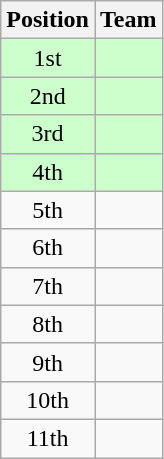<table class="wikitable">
<tr>
<th>Position</th>
<th>Team</th>
</tr>
<tr style="background:#cfc">
<td style="text-align:center">1st</td>
<td></td>
</tr>
<tr style="background:#cfc">
<td style="text-align:center">2nd</td>
<td></td>
</tr>
<tr style="background:#cfc">
<td style="text-align:center">3rd</td>
<td></td>
</tr>
<tr style="background:#cfc">
<td style="text-align:center">4th</td>
<td></td>
</tr>
<tr>
<td style="text-align:center">5th</td>
<td></td>
</tr>
<tr>
<td style="text-align:center">6th</td>
<td></td>
</tr>
<tr>
<td style="text-align:center">7th</td>
<td></td>
</tr>
<tr>
<td style="text-align:center">8th</td>
<td></td>
</tr>
<tr>
<td style="text-align:center">9th</td>
<td></td>
</tr>
<tr>
<td style="text-align:center">10th</td>
<td></td>
</tr>
<tr>
<td style="text-align:center">11th</td>
<td></td>
</tr>
</table>
